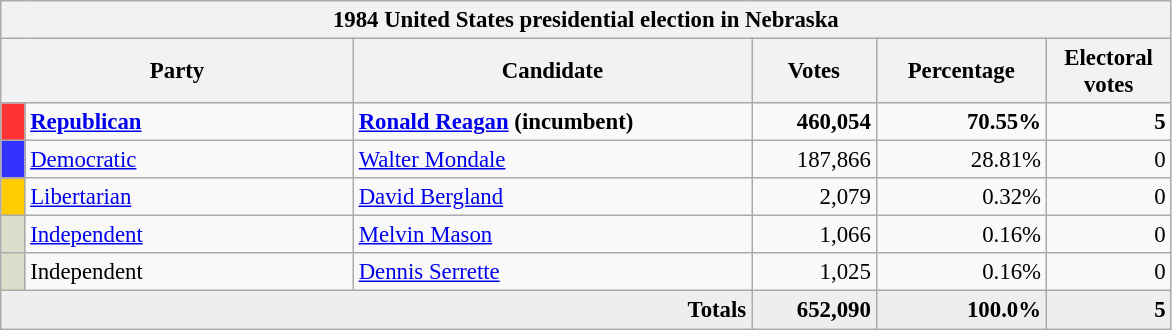<table class="wikitable" style="font-size: 95%;">
<tr>
<th colspan="6">1984 United States presidential election in Nebraska</th>
</tr>
<tr>
<th colspan="2" style="width: 15em">Party</th>
<th style="width: 17em">Candidate</th>
<th style="width: 5em">Votes</th>
<th style="width: 7em">Percentage</th>
<th style="width: 5em">Electoral votes</th>
</tr>
<tr>
<th style="background:#f33; width:3px;"></th>
<td style="width: 130px"><strong><a href='#'>Republican</a></strong></td>
<td><strong><a href='#'>Ronald Reagan</a> (incumbent)</strong></td>
<td style="text-align:right;"><strong>460,054</strong></td>
<td style="text-align:right;"><strong>70.55%</strong></td>
<td style="text-align:right;"><strong>5</strong></td>
</tr>
<tr>
<th style="background:#33f; width:3px;"></th>
<td style="width: 130px"><a href='#'>Democratic</a></td>
<td><a href='#'>Walter Mondale</a></td>
<td style="text-align:right;">187,866</td>
<td style="text-align:right;">28.81%</td>
<td style="text-align:right;">0</td>
</tr>
<tr>
<th style="background:#FFCC00; width:3px;"></th>
<td style="width: 130px"><a href='#'>Libertarian</a></td>
<td><a href='#'>David Bergland</a></td>
<td style="text-align:right;">2,079</td>
<td style="text-align:right;">0.32%</td>
<td style="text-align:right;">0</td>
</tr>
<tr>
<th style="background: #DDDDCC; width:3px;"></th>
<td style="width: 130px"><a href='#'>Independent</a></td>
<td><a href='#'>Melvin Mason</a></td>
<td style="text-align:right;">1,066</td>
<td style="text-align:right;">0.16%</td>
<td style="text-align:right;">0</td>
</tr>
<tr>
<th style="background: #DDDDCC; width:3px;"></th>
<td style="width: 130px">Independent</td>
<td><a href='#'>Dennis Serrette</a></td>
<td style="text-align:right;">1,025</td>
<td style="text-align:right;">0.16%</td>
<td style="text-align:right;">0</td>
</tr>
<tr style="background:#eee; text-align:right;">
<td colspan="3"><strong>Totals</strong></td>
<td><strong>652,090</strong></td>
<td><strong>100.0%</strong></td>
<td><strong>5</strong></td>
</tr>
</table>
